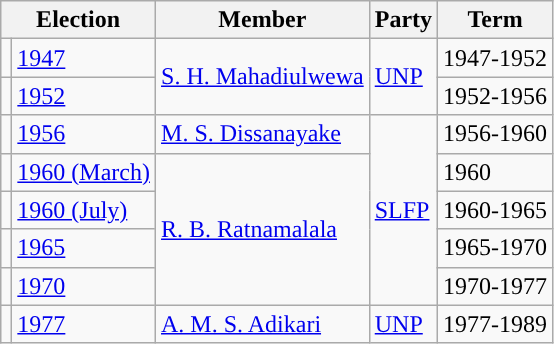<table class="wikitable">
<tr>
<th colspan="2">Election</th>
<th>Member</th>
<th>Party</th>
<th>Term</th>
</tr>
<tr>
<td style="background-color: "></td>
<td><a href='#'>1947</a></td>
<td rowspan=2><a href='#'>S. H. Mahadiulwewa</a></td>
<td rowspan=2><a href='#'>UNP</a></td>
<td>1947-1952</td>
</tr>
<tr>
<td style="background-color: "></td>
<td><a href='#'>1952</a></td>
<td>1952-1956</td>
</tr>
<tr>
<td style="background-color: "></td>
<td><a href='#'>1956</a></td>
<td><a href='#'>M. S. Dissanayake</a></td>
<td rowspan=5><a href='#'>SLFP</a></td>
<td>1956-1960</td>
</tr>
<tr>
<td style="background-color: "></td>
<td><a href='#'>1960 (March)</a></td>
<td rowspan=4><a href='#'>R. B. Ratnamalala</a></td>
<td>1960</td>
</tr>
<tr>
<td style="background-color: "></td>
<td><a href='#'>1960 (July)</a></td>
<td>1960-1965</td>
</tr>
<tr>
<td style="background-color: "></td>
<td><a href='#'>1965</a></td>
<td>1965-1970</td>
</tr>
<tr>
<td style="background-color: "></td>
<td><a href='#'>1970</a></td>
<td>1970-1977</td>
</tr>
<tr>
<td style="background-color: "></td>
<td><a href='#'>1977</a></td>
<td><a href='#'>A. M. S. Adikari</a></td>
<td><a href='#'>UNP</a></td>
<td>1977-1989</td>
</tr>
</table>
